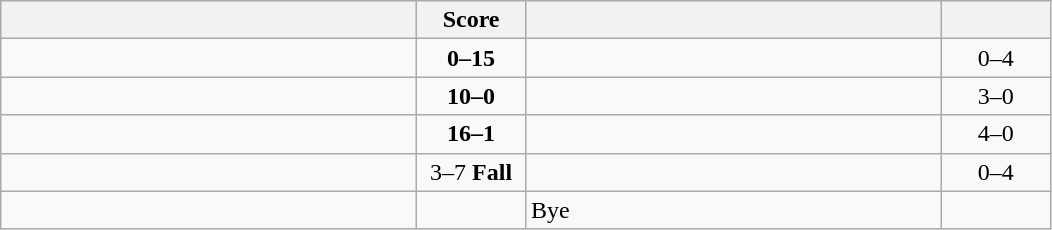<table class="wikitable" style="text-align: center; ">
<tr>
<th align="right" width="270"></th>
<th width="65">Score</th>
<th align="left" width="270"></th>
<th width="65"></th>
</tr>
<tr>
<td align="left"></td>
<td><strong>0–15</strong></td>
<td align="left"><strong></strong></td>
<td>0–4 <strong></strong></td>
</tr>
<tr>
<td align="left"><strong></strong></td>
<td><strong>10–0</strong></td>
<td align="left"></td>
<td>3–0 <strong></strong></td>
</tr>
<tr>
<td align="left"><strong></strong></td>
<td><strong>16–1</strong></td>
<td align="left"></td>
<td>4–0 <strong></strong></td>
</tr>
<tr>
<td align="left"></td>
<td>3–7 <strong>Fall</strong></td>
<td align="left"><strong></strong></td>
<td>0–4 <strong></strong></td>
</tr>
<tr>
<td align="left"><strong></strong></td>
<td></td>
<td align="left">Bye</td>
<td></td>
</tr>
</table>
